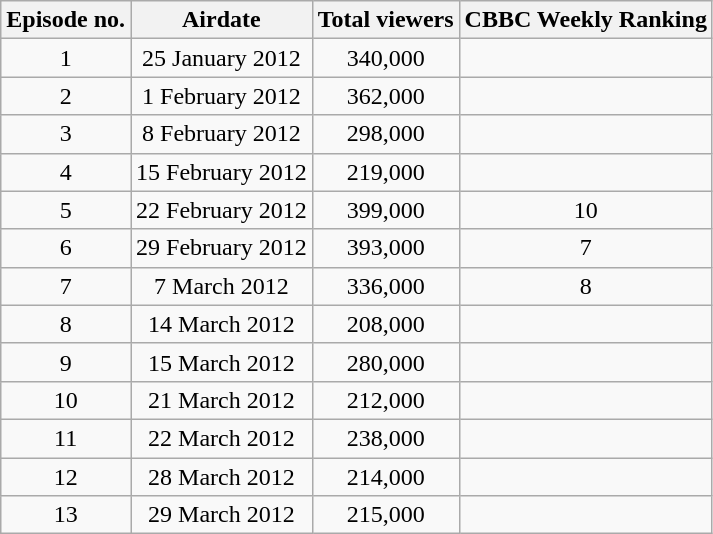<table class="wikitable" style="text-align:center;">
<tr>
<th>Episode no.</th>
<th>Airdate</th>
<th>Total viewers</th>
<th>CBBC Weekly Ranking</th>
</tr>
<tr>
<td>1</td>
<td>25 January 2012</td>
<td>340,000</td>
<td></td>
</tr>
<tr>
<td>2</td>
<td>1 February 2012</td>
<td>362,000</td>
<td></td>
</tr>
<tr>
<td>3</td>
<td>8 February 2012</td>
<td>298,000</td>
<td></td>
</tr>
<tr>
<td>4</td>
<td>15 February 2012</td>
<td>219,000</td>
<td></td>
</tr>
<tr>
<td>5</td>
<td>22 February 2012</td>
<td>399,000</td>
<td>10</td>
</tr>
<tr>
<td>6</td>
<td>29 February 2012</td>
<td>393,000</td>
<td>7</td>
</tr>
<tr>
<td>7</td>
<td>7 March 2012</td>
<td>336,000</td>
<td>8</td>
</tr>
<tr>
<td>8</td>
<td>14 March 2012</td>
<td>208,000</td>
<td></td>
</tr>
<tr>
<td>9</td>
<td>15 March 2012</td>
<td>280,000</td>
<td></td>
</tr>
<tr>
<td>10</td>
<td>21 March 2012</td>
<td>212,000</td>
<td></td>
</tr>
<tr>
<td>11</td>
<td>22 March 2012</td>
<td>238,000</td>
<td></td>
</tr>
<tr>
<td>12</td>
<td>28 March 2012</td>
<td>214,000</td>
<td></td>
</tr>
<tr>
<td>13</td>
<td>29 March 2012</td>
<td>215,000</td>
<td></td>
</tr>
</table>
